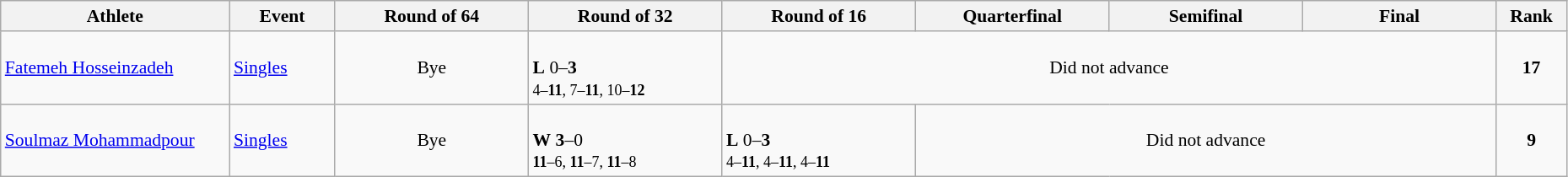<table class="wikitable" width="98%" style="text-align:left; font-size:90%">
<tr>
<th width="13%">Athlete</th>
<th width="6%">Event</th>
<th width="11%">Round of 64</th>
<th width="11%">Round of 32</th>
<th width="11%">Round of 16</th>
<th width="11%">Quarterfinal</th>
<th width="11%">Semifinal</th>
<th width="11%">Final</th>
<th width="4%">Rank</th>
</tr>
<tr>
<td><a href='#'>Fatemeh Hosseinzadeh</a></td>
<td><a href='#'>Singles</a></td>
<td align="center">Bye</td>
<td><br><strong>L</strong> 0–<strong>3</strong><br><small>4–<strong>11</strong>, 7–<strong>11</strong>, 10–<strong>12</strong></small></td>
<td colspan=4 align=center>Did not advance</td>
<td align="center"><strong>17</strong></td>
</tr>
<tr>
<td><a href='#'>Soulmaz Mohammadpour</a></td>
<td><a href='#'>Singles</a></td>
<td align="center">Bye</td>
<td><br><strong>W</strong> <strong>3</strong>–0<br><small><strong>11</strong>–6, <strong>11</strong>–7, <strong>11</strong>–8</small></td>
<td><br><strong>L</strong> 0–<strong>3</strong><br><small>4–<strong>11</strong>, 4–<strong>11</strong>, 4–<strong>11</strong></small></td>
<td colspan=3 align=center>Did not advance</td>
<td align="center"><strong>9</strong></td>
</tr>
</table>
